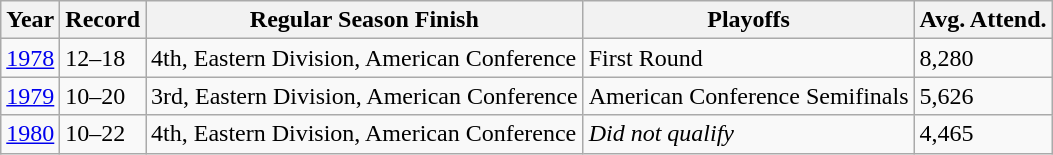<table class="wikitable">
<tr>
<th>Year</th>
<th>Record</th>
<th>Regular Season Finish</th>
<th>Playoffs</th>
<th>Avg. Attend.</th>
</tr>
<tr>
<td><a href='#'>1978</a></td>
<td>12–18</td>
<td>4th, Eastern Division, American Conference</td>
<td>First Round</td>
<td>8,280</td>
</tr>
<tr>
<td><a href='#'>1979</a></td>
<td>10–20</td>
<td>3rd, Eastern Division, American Conference</td>
<td>American Conference Semifinals</td>
<td>5,626</td>
</tr>
<tr>
<td><a href='#'>1980</a></td>
<td>10–22</td>
<td>4th, Eastern Division, American Conference</td>
<td><em>Did not qualify</em></td>
<td>4,465</td>
</tr>
</table>
